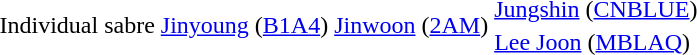<table>
<tr>
<td rowspan="2">Individual sabre</td>
<td rowspan="2"><a href='#'>Jinyoung</a> (<a href='#'>B1A4</a>)</td>
<td rowspan="2"><a href='#'>Jinwoon</a> (<a href='#'>2AM</a>)</td>
<td><a href='#'>Jungshin</a> (<a href='#'>CNBLUE</a>)</td>
</tr>
<tr>
<td><a href='#'>Lee Joon</a> (<a href='#'>MBLAQ</a>)</td>
</tr>
</table>
